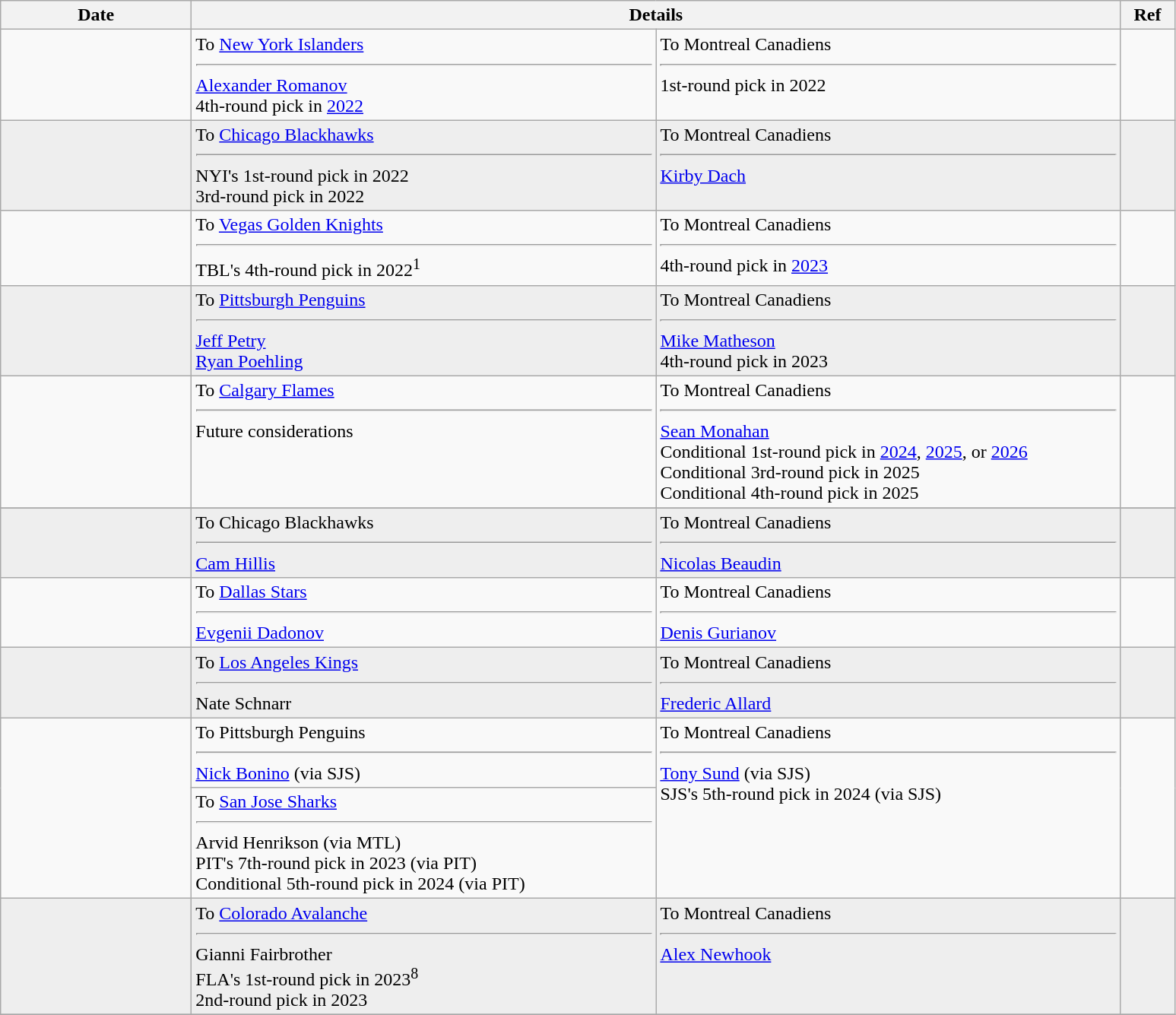<table class="wikitable">
<tr>
<th style="width: 10em;">Date</th>
<th colspan=2>Details</th>
<th style="width: 2.5em;">Ref</th>
</tr>
<tr>
<td></td>
<td style="width: 25em;" valign="top">To <a href='#'>New York Islanders</a><hr><a href='#'>Alexander Romanov</a> <br>4th-round pick in <a href='#'>2022</a></td>
<td style="width: 25em;" valign="top">To Montreal Canadiens<hr>1st-round pick in 2022</td>
<td></td>
</tr>
<tr bgcolor="eeeeee">
<td></td>
<td valign="top">To <a href='#'>Chicago Blackhawks</a><hr> NYI's 1st-round pick in 2022 <br>3rd-round pick in 2022</td>
<td valign="top">To Montreal Canadiens<hr><a href='#'>Kirby Dach</a></td>
<td></td>
</tr>
<tr>
<td></td>
<td valign="top">To <a href='#'>Vegas Golden Knights</a><hr>TBL's 4th-round pick in 2022<sup>1</sup></td>
<td valign="top">To Montreal Canadiens<hr>4th-round pick in <a href='#'>2023</a></td>
<td></td>
</tr>
<tr bgcolor="eeeeee">
<td></td>
<td valign="top">To <a href='#'>Pittsburgh Penguins</a><hr><a href='#'>Jeff Petry</a> <br> <a href='#'>Ryan Poehling</a></td>
<td valign="top">To Montreal Canadiens<hr><a href='#'>Mike Matheson</a> <br> 4th-round pick in 2023</td>
<td></td>
</tr>
<tr>
<td></td>
<td style="width: 25em;" valign="top">To <a href='#'>Calgary Flames</a><hr><span>Future considerations</span></td>
<td style="width: 25em;" valign="top">To Montreal Canadiens<hr><a href='#'>Sean Monahan</a><br>Conditional 1st-round pick in <a href='#'>2024</a>, <a href='#'>2025</a>, or <a href='#'>2026</a><br>Conditional 3rd-round pick in 2025<br>Conditional 4th-round pick in 2025</td>
<td></td>
</tr>
<tr>
</tr>
<tr bgcolor="eeeeee">
<td></td>
<td valign="top">To Chicago Blackhawks<hr><a href='#'>Cam Hillis</a></td>
<td valign="top">To Montreal Canadiens<hr><a href='#'>Nicolas Beaudin</a></td>
<td></td>
</tr>
<tr>
<td></td>
<td valign="top">To <a href='#'>Dallas Stars</a><hr><a href='#'>Evgenii Dadonov</a></td>
<td valign="top">To Montreal Canadiens<hr><a href='#'>Denis Gurianov</a></td>
<td></td>
</tr>
<tr bgcolor="eeeeee">
<td></td>
<td valign="top">To <a href='#'>Los Angeles Kings</a><hr>Nate Schnarr</td>
<td valign="top">To Montreal Canadiens<hr><a href='#'>Frederic Allard</a></td>
<td></td>
</tr>
<tr>
<td rowspan="2"></td>
<td valign="top">To Pittsburgh Penguins<hr><a href='#'>Nick Bonino</a> (via SJS)</td>
<td valign="top" rowspan="2">To Montreal Canadiens<hr><a href='#'>Tony Sund</a> (via SJS)<br>SJS's 5th-round pick in 2024 (via SJS)</td>
<td rowspan="2"></td>
</tr>
<tr>
<td>To <a href='#'>San Jose Sharks</a><hr>Arvid Henrikson (via MTL)<br>PIT's 7th-round pick in 2023 (via PIT)<br>Conditional 5th-round pick in 2024 (via PIT)</td>
</tr>
<tr bgcolor="eeeeee">
<td></td>
<td valign="top">To <a href='#'>Colorado Avalanche</a><hr>Gianni Fairbrother<br>FLA's 1st-round pick in 2023<sup>8</sup><br>2nd-round pick in 2023</td>
<td valign="top">To Montreal Canadiens<hr><a href='#'>Alex Newhook</a></td>
<td></td>
</tr>
<tr>
</tr>
</table>
